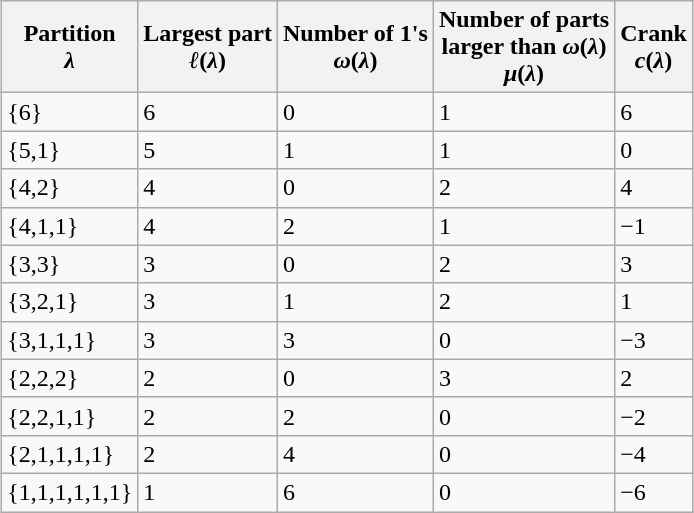<table class="wikitable" style="margin: 1em auto;">
<tr>
<th>Partition <br> <em>λ</em></th>
<th>Largest part <br><em>ℓ</em>(<em>λ</em>)</th>
<th>Number of 1's <br> <em>ω</em>(<em>λ</em>)</th>
<th>Number of parts<br> larger than <em>ω</em>(<em>λ</em>)<br><em>μ</em>(<em>λ</em>)</th>
<th>Crank<br> <em>c</em>(<em>λ</em>)</th>
</tr>
<tr>
<td>{6}</td>
<td>6</td>
<td>0</td>
<td>1</td>
<td>6</td>
</tr>
<tr>
<td>{5,1}</td>
<td>5</td>
<td>1</td>
<td>1</td>
<td>0</td>
</tr>
<tr>
<td>{4,2}</td>
<td>4</td>
<td>0</td>
<td>2</td>
<td>4</td>
</tr>
<tr>
<td>{4,1,1}</td>
<td>4</td>
<td>2</td>
<td>1</td>
<td>−1</td>
</tr>
<tr>
<td>{3,3}</td>
<td>3</td>
<td>0</td>
<td>2</td>
<td>3</td>
</tr>
<tr>
<td>{3,2,1}</td>
<td>3</td>
<td>1</td>
<td>2</td>
<td>1</td>
</tr>
<tr>
<td>{3,1,1,1}</td>
<td>3</td>
<td>3</td>
<td>0</td>
<td>−3</td>
</tr>
<tr>
<td>{2,2,2}</td>
<td>2</td>
<td>0</td>
<td>3</td>
<td>2</td>
</tr>
<tr>
<td>{2,2,1,1}</td>
<td>2</td>
<td>2</td>
<td>0</td>
<td>−2</td>
</tr>
<tr>
<td>{2,1,1,1,1}</td>
<td>2</td>
<td>4</td>
<td>0</td>
<td>−4</td>
</tr>
<tr>
<td>{1,1,1,1,1,1}</td>
<td>1</td>
<td>6</td>
<td>0</td>
<td>−6</td>
</tr>
</table>
